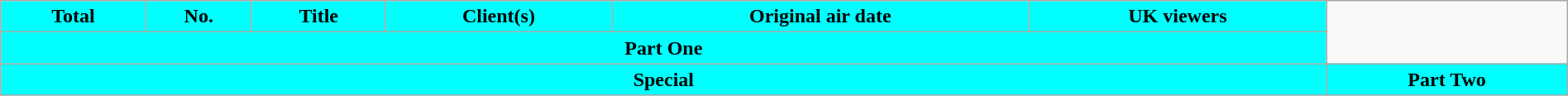<table class="wikitable plainrowheaders" style="width:100%;">
<tr>
<th style="background:#00FFFF; color:black;">Total</th>
<th style="background:#00FFFF; color:black;">No.</th>
<th style="background:#00FFFF; color:black;">Title</th>
<th style="background:#00FFFF; color:black;">Client(s)</th>
<th style="background:#00FFFF; color:black;">Original air date</th>
<th style="background:#00FFFF; color:black;">UK viewers<br></th>
</tr>
<tr>
<th style="background:#00FFFF; color:black;" colspan="8">Part One</th>
</tr>
<tr>
<th style="background:#00FFFF; color:black;" colspan="8">Special<br></th>
<th style="background:#00FFFF; color:black;" colspan="8">Part Two<br>




</th>
</tr>
</table>
